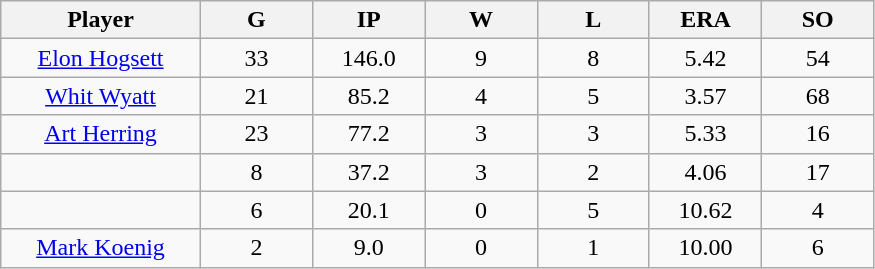<table class="wikitable sortable">
<tr>
<th bgcolor="#DDDDFF" width="16%">Player</th>
<th bgcolor="#DDDDFF" width="9%">G</th>
<th bgcolor="#DDDDFF" width="9%">IP</th>
<th bgcolor="#DDDDFF" width="9%">W</th>
<th bgcolor="#DDDDFF" width="9%">L</th>
<th bgcolor="#DDDDFF" width="9%">ERA</th>
<th bgcolor="#DDDDFF" width="9%">SO</th>
</tr>
<tr align="center">
<td><a href='#'>Elon Hogsett</a></td>
<td>33</td>
<td>146.0</td>
<td>9</td>
<td>8</td>
<td>5.42</td>
<td>54</td>
</tr>
<tr align=center>
<td><a href='#'>Whit Wyatt</a></td>
<td>21</td>
<td>85.2</td>
<td>4</td>
<td>5</td>
<td>3.57</td>
<td>68</td>
</tr>
<tr align=center>
<td><a href='#'>Art Herring</a></td>
<td>23</td>
<td>77.2</td>
<td>3</td>
<td>3</td>
<td>5.33</td>
<td>16</td>
</tr>
<tr align=center>
<td></td>
<td>8</td>
<td>37.2</td>
<td>3</td>
<td>2</td>
<td>4.06</td>
<td>17</td>
</tr>
<tr align="center">
<td></td>
<td>6</td>
<td>20.1</td>
<td>0</td>
<td>5</td>
<td>10.62</td>
<td>4</td>
</tr>
<tr align="center">
<td><a href='#'>Mark Koenig</a></td>
<td>2</td>
<td>9.0</td>
<td>0</td>
<td>1</td>
<td>10.00</td>
<td>6</td>
</tr>
</table>
